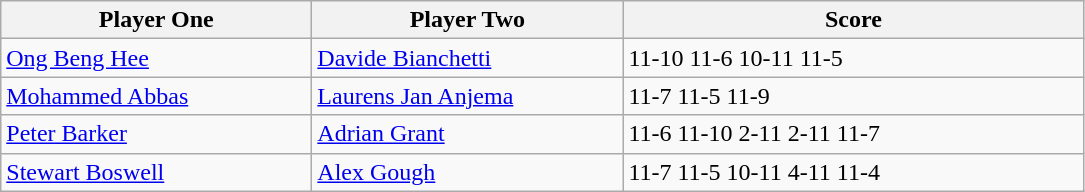<table class="wikitable">
<tr>
<th width=200>Player One</th>
<th width=200>Player Two</th>
<th width=300>Score</th>
</tr>
<tr>
<td> <a href='#'>Ong Beng Hee</a></td>
<td> <a href='#'>Davide Bianchetti</a></td>
<td>11-10 11-6 10-11 11-5</td>
</tr>
<tr>
<td> <a href='#'>Mohammed Abbas</a></td>
<td> <a href='#'>Laurens Jan Anjema</a></td>
<td>11-7 11-5 11-9</td>
</tr>
<tr>
<td> <a href='#'>Peter Barker</a></td>
<td> <a href='#'>Adrian Grant</a></td>
<td>11-6 11-10 2-11 2-11 11-7</td>
</tr>
<tr>
<td> <a href='#'>Stewart Boswell</a></td>
<td> <a href='#'>Alex Gough</a></td>
<td>11-7 11-5 10-11 4-11 11-4</td>
</tr>
</table>
